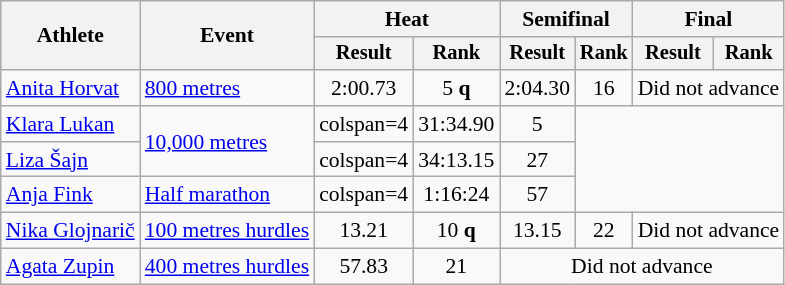<table class=wikitable style=font-size:90%>
<tr>
<th rowspan=2>Athlete</th>
<th rowspan=2>Event</th>
<th colspan=2>Heat</th>
<th colspan=2>Semifinal</th>
<th colspan=2>Final</th>
</tr>
<tr style=font-size:95%>
<th>Result</th>
<th>Rank</th>
<th>Result</th>
<th>Rank</th>
<th>Result</th>
<th>Rank</th>
</tr>
<tr align=center>
<td align=left><a href='#'>Anita Horvat</a></td>
<td align=left><a href='#'>800 metres</a></td>
<td>2:00.73</td>
<td>5 <strong>q</strong></td>
<td>2:04.30</td>
<td>16</td>
<td colspan=2>Did not advance</td>
</tr>
<tr align=center>
<td align=left><a href='#'>Klara Lukan</a></td>
<td rowspan=2 align=left><a href='#'>10,000 metres</a></td>
<td>colspan=4</td>
<td>31:34.90</td>
<td>5</td>
</tr>
<tr align=center>
<td align=left><a href='#'>Liza Šajn</a></td>
<td>colspan=4</td>
<td>34:13.15</td>
<td>27</td>
</tr>
<tr align=center>
<td align=left><a href='#'>Anja Fink</a></td>
<td align=left><a href='#'>Half marathon</a></td>
<td>colspan=4</td>
<td>1:16:24 </td>
<td>57</td>
</tr>
<tr align=center>
<td align=left><a href='#'>Nika Glojnarič</a></td>
<td align=left><a href='#'>100 metres hurdles</a></td>
<td>13.21</td>
<td>10 <strong>q</strong></td>
<td>13.15</td>
<td>22</td>
<td colspan=2>Did not advance</td>
</tr>
<tr align=center>
<td align=left><a href='#'>Agata Zupin</a></td>
<td align=left><a href='#'>400 metres hurdles</a></td>
<td>57.83</td>
<td>21</td>
<td colspan=4>Did not advance</td>
</tr>
</table>
